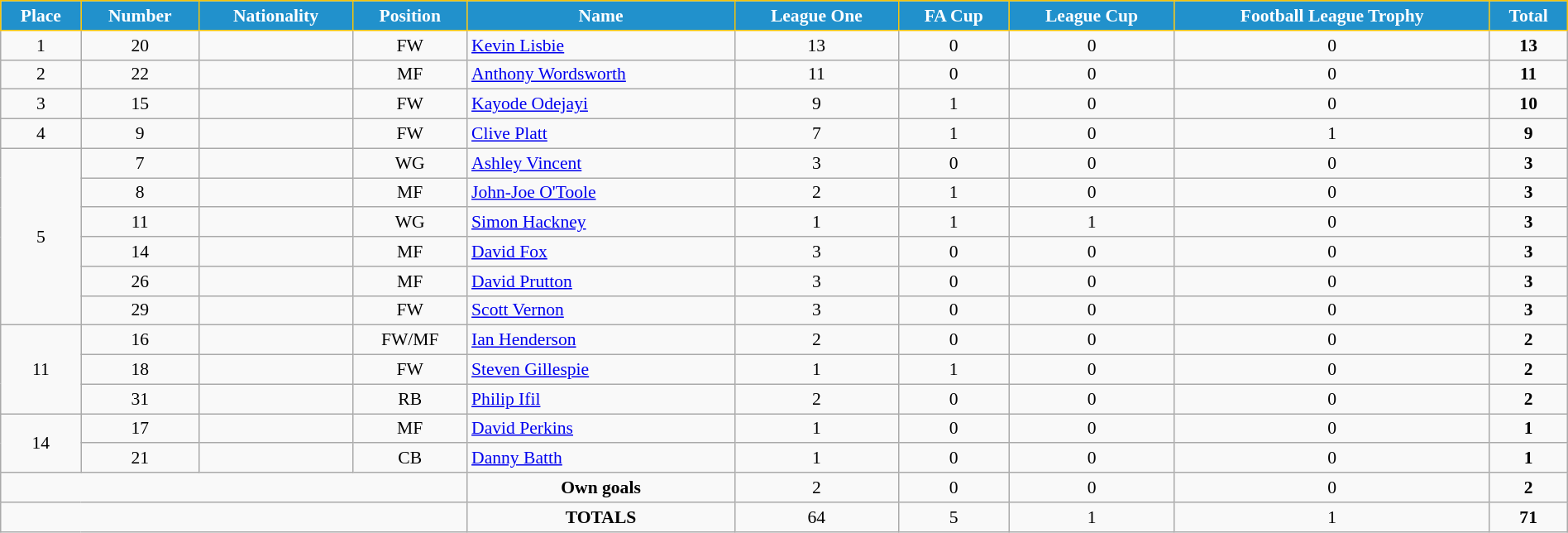<table class="wikitable" style="text-align:center; font-size:90%; width:100%;">
<tr>
<th style="background:#2191CC; color:white; border:1px solid #F7C408; text-align:center;">Place</th>
<th style="background:#2191CC; color:white; border:1px solid #F7C408; text-align:center;">Number</th>
<th style="background:#2191CC; color:white; border:1px solid #F7C408; text-align:center;">Nationality</th>
<th style="background:#2191CC; color:white; border:1px solid #F7C408; text-align:center;">Position</th>
<th style="background:#2191CC; color:white; border:1px solid #F7C408; text-align:center;">Name</th>
<th style="background:#2191CC; color:white; border:1px solid #F7C408; text-align:center;">League One</th>
<th style="background:#2191CC; color:white; border:1px solid #F7C408; text-align:center;">FA Cup</th>
<th style="background:#2191CC; color:white; border:1px solid #F7C408; text-align:center;">League Cup</th>
<th style="background:#2191CC; color:white; border:1px solid #F7C408; text-align:center;">Football League Trophy</th>
<th style="background:#2191CC; color:white; border:1px solid #F7C408; text-align:center;">Total</th>
</tr>
<tr>
<td>1</td>
<td>20</td>
<td></td>
<td>FW</td>
<td align="left"><a href='#'>Kevin Lisbie</a></td>
<td>13</td>
<td>0</td>
<td>0</td>
<td>0</td>
<td><strong>13</strong></td>
</tr>
<tr>
<td>2</td>
<td>22</td>
<td></td>
<td>MF</td>
<td align="left"><a href='#'>Anthony Wordsworth</a></td>
<td>11</td>
<td>0</td>
<td>0</td>
<td>0</td>
<td><strong>11</strong></td>
</tr>
<tr>
<td>3</td>
<td>15</td>
<td></td>
<td>FW</td>
<td align="left"><a href='#'>Kayode Odejayi</a></td>
<td>9</td>
<td>1</td>
<td>0</td>
<td>0</td>
<td><strong>10</strong></td>
</tr>
<tr>
<td>4</td>
<td>9</td>
<td></td>
<td>FW</td>
<td align="left"><a href='#'>Clive Platt</a></td>
<td>7</td>
<td>1</td>
<td>0</td>
<td>1</td>
<td><strong>9</strong></td>
</tr>
<tr>
<td rowspan=6>5</td>
<td>7</td>
<td></td>
<td>WG</td>
<td align="left"><a href='#'>Ashley Vincent</a></td>
<td>3</td>
<td>0</td>
<td>0</td>
<td>0</td>
<td><strong>3</strong></td>
</tr>
<tr>
<td>8</td>
<td></td>
<td>MF</td>
<td align="left"><a href='#'>John-Joe O'Toole</a></td>
<td>2</td>
<td>1</td>
<td>0</td>
<td>0</td>
<td><strong>3</strong></td>
</tr>
<tr>
<td>11</td>
<td></td>
<td>WG</td>
<td align="left"><a href='#'>Simon Hackney</a></td>
<td>1</td>
<td>1</td>
<td>1</td>
<td>0</td>
<td><strong>3</strong></td>
</tr>
<tr>
<td>14</td>
<td></td>
<td>MF</td>
<td align="left"><a href='#'>David Fox</a></td>
<td>3</td>
<td>0</td>
<td>0</td>
<td>0</td>
<td><strong>3</strong></td>
</tr>
<tr>
<td>26</td>
<td></td>
<td>MF</td>
<td align="left"><a href='#'>David Prutton</a></td>
<td>3</td>
<td>0</td>
<td>0</td>
<td>0</td>
<td><strong>3</strong></td>
</tr>
<tr>
<td>29</td>
<td></td>
<td>FW</td>
<td align="left"><a href='#'>Scott Vernon</a></td>
<td>3</td>
<td>0</td>
<td>0</td>
<td>0</td>
<td><strong>3</strong></td>
</tr>
<tr>
<td rowspan=3>11</td>
<td>16</td>
<td></td>
<td>FW/MF</td>
<td align="left"><a href='#'>Ian Henderson</a></td>
<td>2</td>
<td>0</td>
<td>0</td>
<td>0</td>
<td><strong>2</strong></td>
</tr>
<tr>
<td>18</td>
<td></td>
<td>FW</td>
<td align="left"><a href='#'>Steven Gillespie</a></td>
<td>1</td>
<td>1</td>
<td>0</td>
<td>0</td>
<td><strong>2</strong></td>
</tr>
<tr>
<td>31</td>
<td></td>
<td>RB</td>
<td align="left"><a href='#'>Philip Ifil</a></td>
<td>2</td>
<td>0</td>
<td>0</td>
<td>0</td>
<td><strong>2</strong></td>
</tr>
<tr>
<td rowspan=2>14</td>
<td>17</td>
<td></td>
<td>MF</td>
<td align="left"><a href='#'>David Perkins</a></td>
<td>1</td>
<td>0</td>
<td>0</td>
<td>0</td>
<td><strong>1</strong></td>
</tr>
<tr>
<td>21</td>
<td></td>
<td>CB</td>
<td align="left"><a href='#'>Danny Batth</a></td>
<td>1</td>
<td>0</td>
<td>0</td>
<td>0</td>
<td><strong>1</strong></td>
</tr>
<tr>
<td colspan="4"></td>
<td><strong>Own goals</strong></td>
<td>2</td>
<td>0</td>
<td>0</td>
<td>0</td>
<td><strong>2</strong></td>
</tr>
<tr>
<td colspan="4"></td>
<td><strong>TOTALS</strong></td>
<td>64</td>
<td>5</td>
<td>1</td>
<td>1</td>
<td><strong>71</strong></td>
</tr>
</table>
